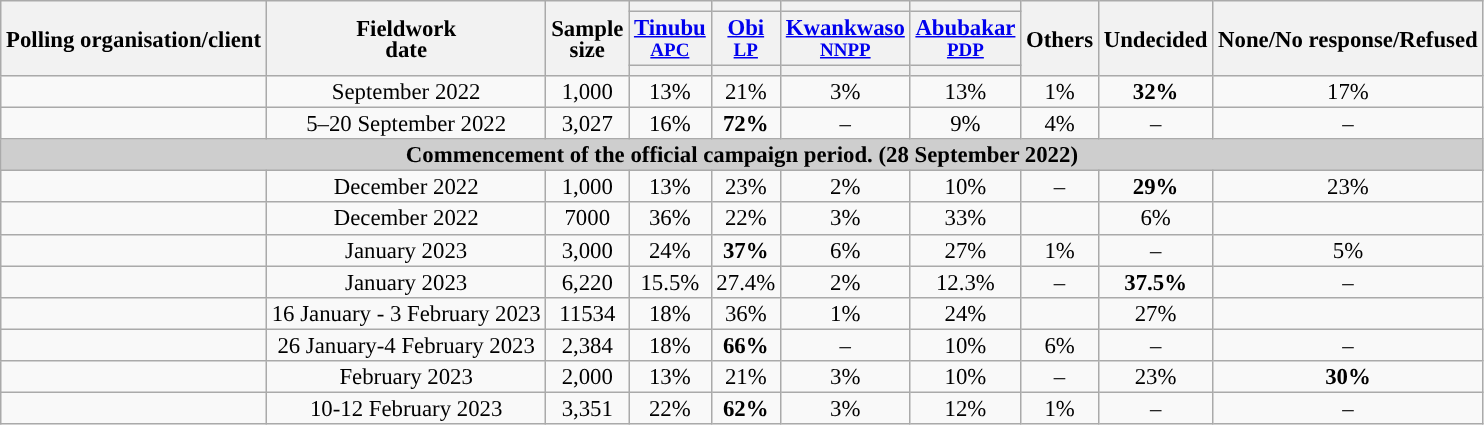<table class="wikitable" style="text-align:center;font-size:95%;line-height:14px;">
<tr>
<th rowspan="3">Polling organisation/client</th>
<th rowspan="3">Fieldwork<br>date</th>
<th rowspan="3">Sample<br>size</th>
<th></th>
<th></th>
<th></th>
<th></th>
<th rowspan="3">Others</th>
<th rowspan="3">Undecided</th>
<th rowspan="3">None/No response/Refused</th>
</tr>
<tr>
<th><a href='#'>Tinubu</a><br><small><a href='#'>APC</a></small></th>
<th><a href='#'>Obi</a><br><small><a href='#'>LP</a></small></th>
<th><a href='#'>Kwankwaso</a><br><small><a href='#'>NNPP</a></small></th>
<th><a href='#'>Abubakar</a><br><small><a href='#'>PDP</a></small></th>
</tr>
<tr>
<th style="background:"></th>
<th style="background:"></th>
<th style="background:"></th>
<th style="background:"></th>
</tr>
<tr>
<td></td>
<td>September 2022</td>
<td>1,000</td>
<td>13%</td>
<td>21%</td>
<td>3%</td>
<td>13%</td>
<td>1%</td>
<td><strong>32%</strong></td>
<td>17%</td>
</tr>
<tr>
<td></td>
<td>5–20 September 2022</td>
<td>3,027</td>
<td>16%</td>
<td><strong>72%</strong></td>
<td>–</td>
<td>9%</td>
<td>4%</td>
<td>–</td>
<td>–</td>
</tr>
<tr>
<td colspan="10" align="center" style="background-color:#CECECE;"><strong>Commencement of the official campaign period. (28 September 2022)</strong></td>
</tr>
<tr>
<td></td>
<td>December 2022</td>
<td>1,000</td>
<td>13%</td>
<td>23%</td>
<td>2%</td>
<td>10%</td>
<td>–</td>
<td><strong>29%</strong></td>
<td>23%</td>
</tr>
<tr>
<td></td>
<td>December 2022</td>
<td>7000</td>
<td>36%</td>
<td>22%</td>
<td>3%</td>
<td>33%</td>
<td></td>
<td>6%</td>
<td></td>
</tr>
<tr>
<td></td>
<td>January 2023</td>
<td>3,000</td>
<td>24%</td>
<td><strong>37%</strong></td>
<td>6%</td>
<td>27%</td>
<td>1%</td>
<td>–</td>
<td>5%</td>
</tr>
<tr>
<td></td>
<td>January 2023</td>
<td>6,220</td>
<td>15.5%</td>
<td>27.4%</td>
<td>2%</td>
<td>12.3%</td>
<td>–</td>
<td><strong>37.5%</strong></td>
<td>–</td>
</tr>
<tr>
<td></td>
<td>16 January - 3 February 2023</td>
<td>11534</td>
<td>18%</td>
<td>36%</td>
<td>1%</td>
<td>24%</td>
<td></td>
<td>27%</td>
<td></td>
</tr>
<tr>
<td></td>
<td>26 January-4 February 2023</td>
<td>2,384</td>
<td>18%</td>
<td><strong>66%</strong></td>
<td>–</td>
<td>10%</td>
<td>6%</td>
<td>–</td>
<td>–</td>
</tr>
<tr>
<td></td>
<td>February 2023</td>
<td>2,000</td>
<td>13%</td>
<td>21%</td>
<td>3%</td>
<td>10%</td>
<td>–</td>
<td>23%</td>
<td><strong>30%</strong></td>
</tr>
<tr>
<td></td>
<td>10-12 February 2023</td>
<td>3,351</td>
<td>22%</td>
<td><strong>62%</strong></td>
<td>3%</td>
<td>12%</td>
<td>1%</td>
<td>–</td>
<td>–</td>
</tr>
</table>
